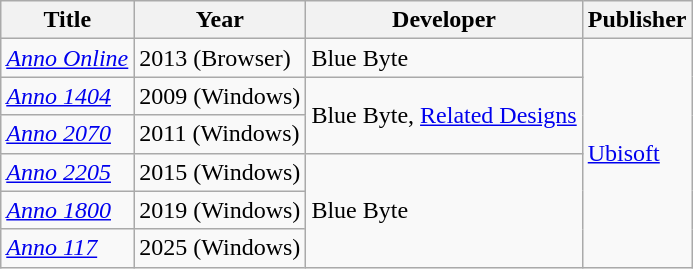<table class="wikitable sortable">
<tr>
<th>Title</th>
<th>Year</th>
<th>Developer</th>
<th>Publisher</th>
</tr>
<tr>
<td><em><a href='#'>Anno Online</a></em></td>
<td>2013 (Browser)</td>
<td>Blue Byte</td>
<td rowspan="6"><a href='#'>Ubisoft</a></td>
</tr>
<tr>
<td><em><a href='#'>Anno 1404</a></em></td>
<td>2009 (Windows)</td>
<td rowspan="2">Blue Byte, <a href='#'>Related Designs</a></td>
</tr>
<tr>
<td><em><a href='#'>Anno 2070</a></em></td>
<td>2011 (Windows)</td>
</tr>
<tr>
<td><em><a href='#'>Anno 2205</a></em></td>
<td>2015 (Windows)</td>
<td rowspan="3">Blue Byte</td>
</tr>
<tr>
<td><em><a href='#'>Anno 1800</a></em></td>
<td>2019 (Windows)</td>
</tr>
<tr>
<td><em><a href='#'>Anno 117</a></em></td>
<td>2025 (Windows)</td>
</tr>
</table>
